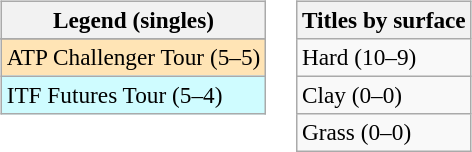<table>
<tr valign=top>
<td><br><table class=wikitable style=font-size:97%>
<tr>
<th>Legend (singles)</th>
</tr>
<tr bgcolor=e5d1cb>
</tr>
<tr bgcolor=moccasin>
<td>ATP Challenger Tour (5–5)</td>
</tr>
<tr bgcolor=cffcff>
<td>ITF Futures Tour (5–4)</td>
</tr>
</table>
</td>
<td><br><table class=wikitable style=font-size:97%>
<tr>
<th>Titles by surface</th>
</tr>
<tr>
<td>Hard (10–9)</td>
</tr>
<tr>
<td>Clay (0–0)</td>
</tr>
<tr>
<td>Grass (0–0)</td>
</tr>
</table>
</td>
</tr>
</table>
